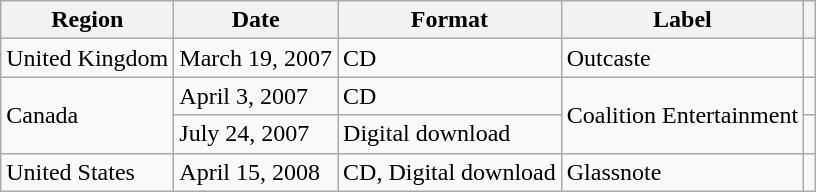<table class="wikitable">
<tr>
<th scope="col">Region</th>
<th scope="col">Date</th>
<th scope="col">Format</th>
<th scope="col">Label</th>
<th scope="col"></th>
</tr>
<tr>
<td>United Kingdom</td>
<td>March 19, 2007</td>
<td>CD</td>
<td>Outcaste</td>
<td></td>
</tr>
<tr>
<td rowspan="2">Canada</td>
<td>April 3, 2007</td>
<td>CD</td>
<td rowspan="2">Coalition Entertainment</td>
<td></td>
</tr>
<tr>
<td>July 24, 2007</td>
<td>Digital download</td>
<td></td>
</tr>
<tr>
<td>United States</td>
<td>April 15, 2008</td>
<td>CD, Digital download</td>
<td>Glassnote</td>
<td></td>
</tr>
</table>
